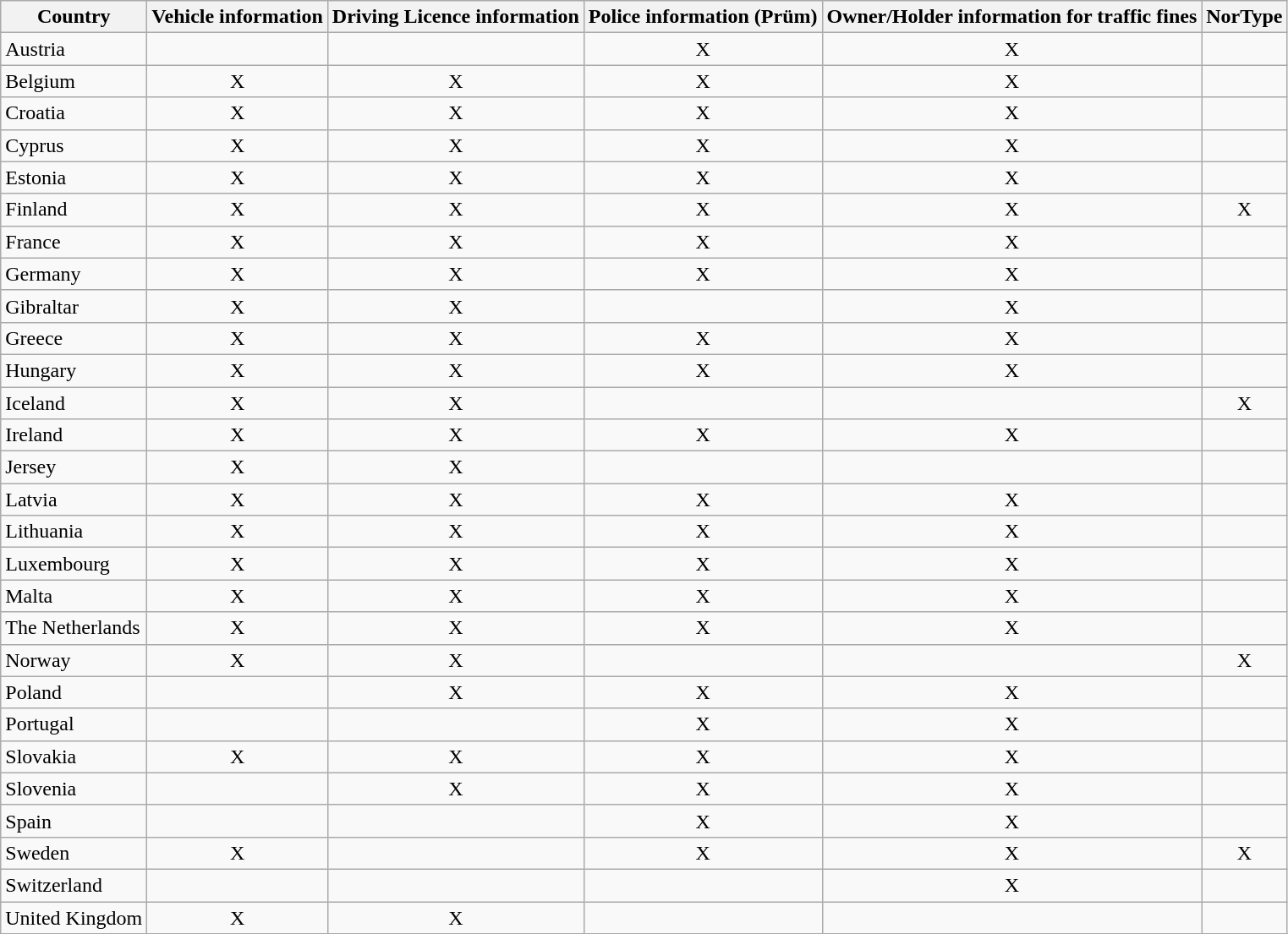<table class="wikitable sortable">
<tr>
<th>Country</th>
<th>Vehicle information</th>
<th>Driving Licence information</th>
<th>Police information (Prüm)</th>
<th>Owner/Holder information for traffic fines</th>
<th>NorType</th>
</tr>
<tr>
<td>Austria</td>
<td></td>
<td></td>
<td align="center">X</td>
<td align="center">X</td>
<td></td>
</tr>
<tr>
<td>Belgium</td>
<td align="center">X</td>
<td align="center">X</td>
<td align="center">X</td>
<td align="center">X</td>
<td></td>
</tr>
<tr>
<td>Croatia</td>
<td align="center">X</td>
<td align="center">X</td>
<td align="center">X</td>
<td align="center">X</td>
<td></td>
</tr>
<tr>
<td>Cyprus</td>
<td align="center">X</td>
<td align="center">X</td>
<td align="center">X</td>
<td align="center">X</td>
<td></td>
</tr>
<tr>
<td>Estonia</td>
<td align="center">X</td>
<td align="center">X</td>
<td align="center">X</td>
<td align="center">X</td>
<td></td>
</tr>
<tr>
<td>Finland</td>
<td align="center">X</td>
<td align="center">X</td>
<td align="center">X</td>
<td align="center">X</td>
<td align="center">X</td>
</tr>
<tr>
<td>France</td>
<td align="center">X</td>
<td align="center">X</td>
<td align="center">X</td>
<td align="center">X</td>
<td></td>
</tr>
<tr>
<td>Germany</td>
<td align="center">X</td>
<td align="center">X</td>
<td align="center">X</td>
<td align="center">X</td>
<td></td>
</tr>
<tr>
<td>Gibraltar</td>
<td align="center">X</td>
<td align="center">X</td>
<td></td>
<td align="center">X</td>
<td></td>
</tr>
<tr>
<td>Greece</td>
<td align="center">X</td>
<td align="center">X</td>
<td align="center">X</td>
<td align="center">X</td>
<td></td>
</tr>
<tr>
<td>Hungary</td>
<td align="center">X</td>
<td align="center">X</td>
<td align="center">X</td>
<td align="center">X</td>
<td></td>
</tr>
<tr>
<td>Iceland</td>
<td align="center">X</td>
<td align="center">X</td>
<td></td>
<td></td>
<td align="center">X</td>
</tr>
<tr>
<td>Ireland</td>
<td align="center">X</td>
<td align="center">X</td>
<td align="center">X</td>
<td align="center">X</td>
<td></td>
</tr>
<tr>
<td>Jersey</td>
<td align="center">X</td>
<td align="center">X</td>
<td></td>
<td></td>
<td></td>
</tr>
<tr>
<td>Latvia</td>
<td align="center">X</td>
<td align="center">X</td>
<td align="center">X</td>
<td align="center">X</td>
<td></td>
</tr>
<tr>
<td>Lithuania</td>
<td align="center">X</td>
<td align="center">X</td>
<td align="center">X</td>
<td align="center">X</td>
<td align="center"></td>
</tr>
<tr>
<td>Luxembourg</td>
<td align="center">X</td>
<td align="center">X</td>
<td align="center">X</td>
<td align="center">X</td>
<td></td>
</tr>
<tr>
<td>Malta</td>
<td align="center">X</td>
<td align="center">X</td>
<td align="center">X</td>
<td align="center">X</td>
<td></td>
</tr>
<tr>
<td>The Netherlands</td>
<td align="center">X</td>
<td align="center">X</td>
<td align="center">X</td>
<td align="center">X</td>
<td align="center"></td>
</tr>
<tr>
<td>Norway</td>
<td align="center">X</td>
<td align="center">X</td>
<td></td>
<td></td>
<td align="center">X</td>
</tr>
<tr>
<td>Poland</td>
<td></td>
<td align="center">X</td>
<td align="center">X</td>
<td align="center">X</td>
<td></td>
</tr>
<tr>
<td>Portugal</td>
<td></td>
<td></td>
<td align="center">X</td>
<td align="center">X</td>
<td></td>
</tr>
<tr>
<td>Slovakia</td>
<td align="center">X</td>
<td align="center">X</td>
<td align="center">X</td>
<td align="center">X</td>
<td></td>
</tr>
<tr>
<td>Slovenia</td>
<td></td>
<td align="center">X</td>
<td align="center">X</td>
<td align="center">X</td>
<td></td>
</tr>
<tr>
<td>Spain</td>
<td></td>
<td></td>
<td align="center">X</td>
<td align="center">X</td>
<td></td>
</tr>
<tr>
<td>Sweden</td>
<td align="center">X</td>
<td></td>
<td align="center">X</td>
<td align="center">X</td>
<td align="center">X</td>
</tr>
<tr>
<td>Switzerland</td>
<td></td>
<td></td>
<td></td>
<td align="center">X</td>
<td></td>
</tr>
<tr>
<td>United Kingdom</td>
<td align="center">X</td>
<td align="center">X</td>
<td></td>
<td></td>
<td></td>
</tr>
<tr>
</tr>
</table>
